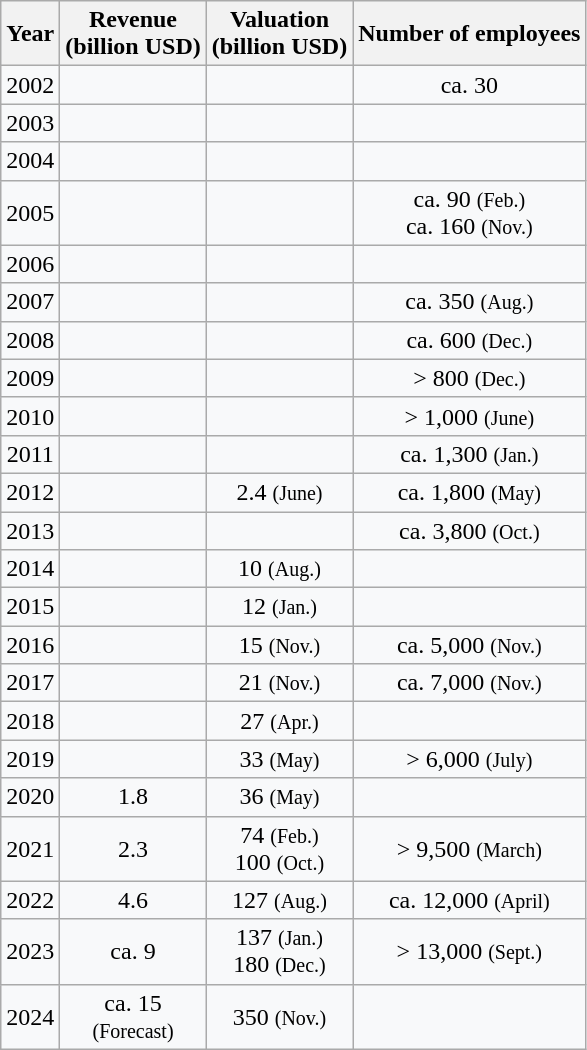<table class="wikitable sortable sticky-header" style="background:#f8f9faff;text-align:center;">
<tr>
<th>Year</th>
<th>Revenue<br>(billion USD)</th>
<th>Valuation<br>(billion USD)</th>
<th>Number of employees</th>
</tr>
<tr>
<td>2002</td>
<td></td>
<td></td>
<td>ca. 30</td>
</tr>
<tr>
<td>2003</td>
<td></td>
<td></td>
<td></td>
</tr>
<tr>
<td>2004</td>
<td></td>
<td></td>
<td></td>
</tr>
<tr>
<td>2005</td>
<td></td>
<td></td>
<td>ca. 90 <small>(Feb.)</small><br>ca. 160 <small>(Nov.)</small></td>
</tr>
<tr>
<td>2006</td>
<td></td>
<td></td>
<td></td>
</tr>
<tr>
<td>2007</td>
<td></td>
<td></td>
<td>ca. 350 <small>(Aug.)</small></td>
</tr>
<tr>
<td>2008</td>
<td></td>
<td></td>
<td>ca. 600 <small>(Dec.)</small></td>
</tr>
<tr>
<td>2009</td>
<td></td>
<td></td>
<td>> 800 <small>(Dec.)</small></td>
</tr>
<tr>
<td>2010</td>
<td></td>
<td></td>
<td>> 1,000 <small>(June)</small></td>
</tr>
<tr>
<td>2011</td>
<td></td>
<td></td>
<td>ca. 1,300 <small>(Jan.)</small></td>
</tr>
<tr>
<td>2012</td>
<td></td>
<td>2.4 <small>(June)</small></td>
<td>ca. 1,800 <small>(May)</small></td>
</tr>
<tr>
<td>2013</td>
<td></td>
<td></td>
<td>ca. 3,800 <small>(Oct.)</small></td>
</tr>
<tr>
<td>2014</td>
<td></td>
<td>10 <small>(Aug.)</small></td>
<td></td>
</tr>
<tr>
<td>2015</td>
<td></td>
<td>12 <small>(Jan.)</small></td>
<td></td>
</tr>
<tr>
<td>2016</td>
<td></td>
<td>15 <small>(Nov.)</small></td>
<td>ca. 5,000 <small>(Nov.)</small></td>
</tr>
<tr>
<td>2017</td>
<td></td>
<td>21 <small>(Nov.)</small></td>
<td>ca. 7,000 <small>(Nov.)</small></td>
</tr>
<tr>
<td>2018</td>
<td></td>
<td>27 <small>(Apr.)</small></td>
<td></td>
</tr>
<tr>
<td>2019</td>
<td></td>
<td>33 <small>(May)</small></td>
<td>> 6,000 <small>(July)</small></td>
</tr>
<tr>
<td>2020</td>
<td>1.8</td>
<td>36 <small>(May)</small></td>
<td></td>
</tr>
<tr>
<td>2021</td>
<td>2.3</td>
<td>74 <small>(Feb.)</small><br>100 <small>(Oct.)</small></td>
<td>> 9,500 <small>(March)</small></td>
</tr>
<tr>
<td>2022</td>
<td>4.6</td>
<td>127 <small>(Aug.)</small></td>
<td>ca. 12,000 <small>(April)</small></td>
</tr>
<tr>
<td>2023</td>
<td>ca. 9</td>
<td>137 <small>(Jan.)</small><br>180 <small>(Dec.)</small></td>
<td>> 13,000 <small>(Sept.)</small></td>
</tr>
<tr>
<td>2024</td>
<td>ca. 15<br><small>(Forecast)</small></td>
<td>350 <small>(Nov.)</small></td>
<td></td>
</tr>
</table>
